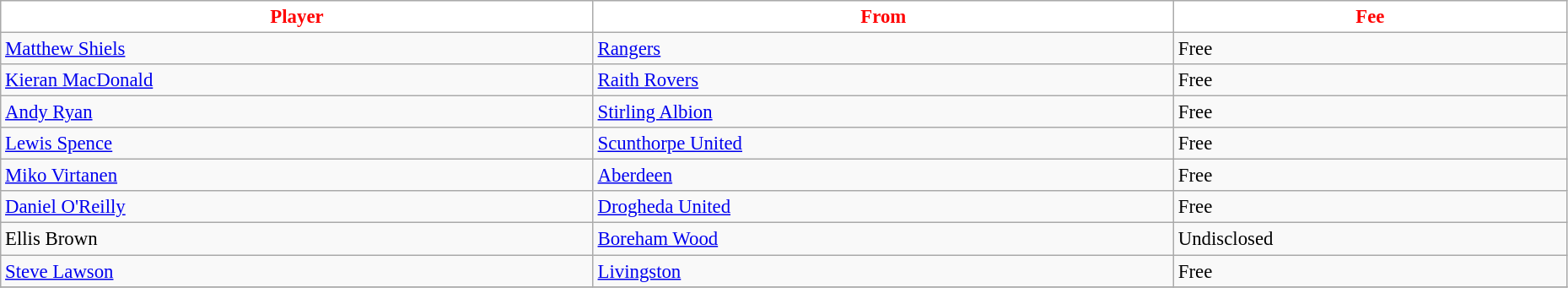<table class="wikitable" style="text-align:left; font-size:95%;width:98%;">
<tr>
<th style="background:white; color:red;">Player</th>
<th style="background:white; color:red;">From</th>
<th style="background:white; color:red;">Fee</th>
</tr>
<tr>
<td> <a href='#'>Matthew Shiels</a></td>
<td> <a href='#'>Rangers</a></td>
<td>Free</td>
</tr>
<tr>
<td> <a href='#'>Kieran MacDonald</a></td>
<td> <a href='#'>Raith Rovers</a></td>
<td>Free</td>
</tr>
<tr>
<td> <a href='#'>Andy Ryan</a></td>
<td> <a href='#'>Stirling Albion</a></td>
<td>Free</td>
</tr>
<tr>
<td> <a href='#'>Lewis Spence</a></td>
<td> <a href='#'>Scunthorpe United</a></td>
<td>Free</td>
</tr>
<tr>
<td> <a href='#'>Miko Virtanen</a></td>
<td> <a href='#'>Aberdeen</a></td>
<td>Free</td>
</tr>
<tr>
<td> <a href='#'>Daniel O'Reilly</a></td>
<td> <a href='#'>Drogheda United</a></td>
<td>Free</td>
</tr>
<tr>
<td> Ellis Brown</td>
<td> <a href='#'>Boreham Wood</a></td>
<td>Undisclosed</td>
</tr>
<tr>
<td> <a href='#'>Steve Lawson</a></td>
<td> <a href='#'>Livingston</a></td>
<td>Free</td>
</tr>
<tr>
</tr>
</table>
